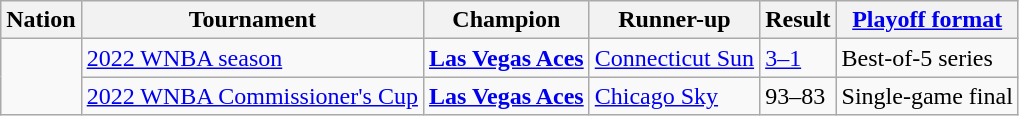<table class="wikitable">
<tr>
<th>Nation</th>
<th>Tournament</th>
<th>Champion</th>
<th>Runner-up</th>
<th>Result</th>
<th><a href='#'>Playoff format</a></th>
</tr>
<tr>
<td rowspan=2></td>
<td><a href='#'>2022 WNBA season</a></td>
<td><strong><a href='#'>Las Vegas Aces</a></strong></td>
<td><a href='#'>Connecticut Sun</a></td>
<td><a href='#'>3–1</a></td>
<td>Best-of-5 series</td>
</tr>
<tr>
<td><a href='#'>2022 WNBA Commissioner's Cup</a></td>
<td><strong><a href='#'>Las Vegas Aces</a></strong></td>
<td><a href='#'>Chicago Sky</a></td>
<td>93–83</td>
<td>Single-game final</td>
</tr>
</table>
